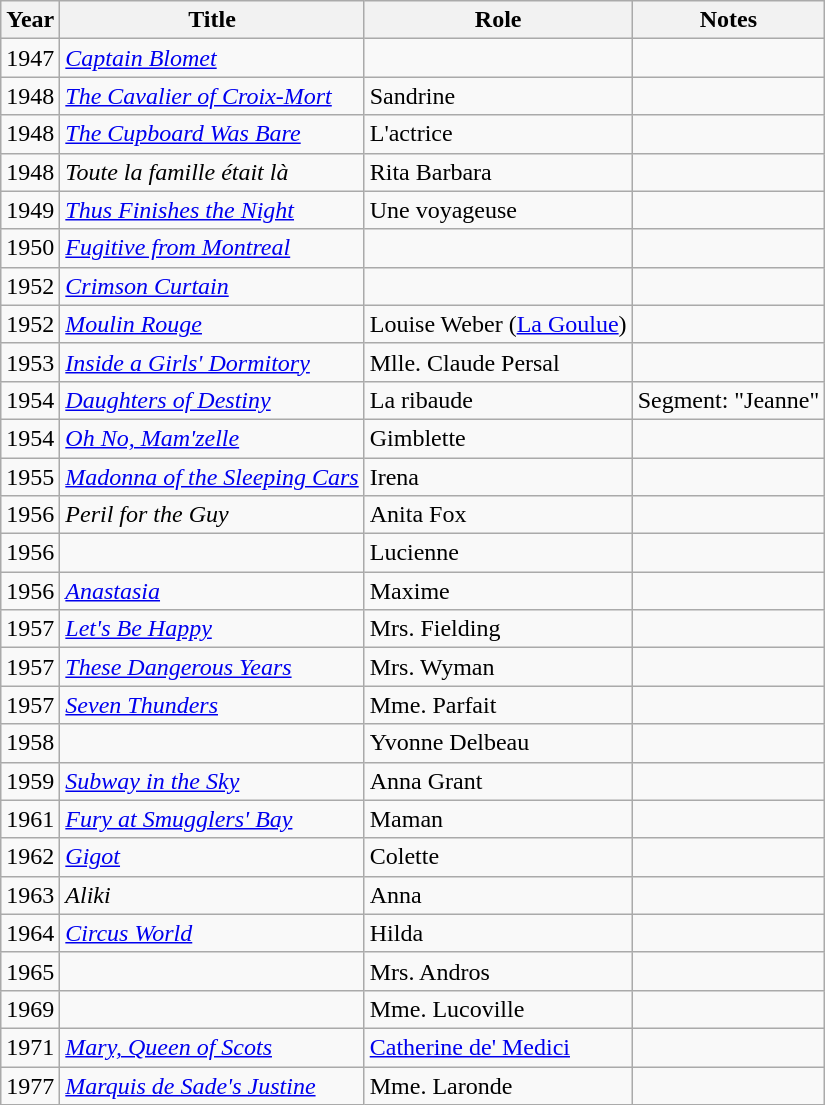<table class="wikitable sortable">
<tr>
<th>Year</th>
<th>Title</th>
<th>Role</th>
<th class="unsortable">Notes</th>
</tr>
<tr>
<td>1947</td>
<td><em><a href='#'>Captain Blomet</a></em></td>
<td></td>
<td></td>
</tr>
<tr>
<td>1948</td>
<td><em><a href='#'>The Cavalier of Croix-Mort</a></em></td>
<td>Sandrine</td>
<td></td>
</tr>
<tr>
<td>1948</td>
<td><em><a href='#'>The Cupboard Was Bare</a></em></td>
<td>L'actrice</td>
<td></td>
</tr>
<tr>
<td>1948</td>
<td><em>Toute la famille était là</em></td>
<td>Rita Barbara</td>
<td></td>
</tr>
<tr>
<td>1949</td>
<td><em><a href='#'>Thus Finishes the Night</a></em></td>
<td>Une voyageuse</td>
<td></td>
</tr>
<tr>
<td>1950</td>
<td><em><a href='#'>Fugitive from Montreal</a></em></td>
<td></td>
<td></td>
</tr>
<tr>
<td>1952</td>
<td><em><a href='#'>Crimson Curtain</a></em></td>
<td></td>
<td></td>
</tr>
<tr>
<td>1952</td>
<td><em><a href='#'>Moulin Rouge</a></em></td>
<td>Louise Weber (<a href='#'>La Goulue</a>)</td>
<td></td>
</tr>
<tr>
<td>1953</td>
<td><em><a href='#'>Inside a Girls' Dormitory</a></em></td>
<td>Mlle. Claude Persal</td>
<td></td>
</tr>
<tr>
<td>1954</td>
<td><em><a href='#'>Daughters of Destiny</a></em></td>
<td>La ribaude</td>
<td>Segment: "Jeanne"</td>
</tr>
<tr>
<td>1954</td>
<td><em><a href='#'>Oh No, Mam'zelle</a></em></td>
<td>Gimblette</td>
<td></td>
</tr>
<tr>
<td>1955</td>
<td><em><a href='#'>Madonna of the Sleeping Cars</a></em></td>
<td>Irena</td>
<td></td>
</tr>
<tr>
<td>1956</td>
<td><em>Peril for the Guy</em></td>
<td>Anita Fox</td>
<td></td>
</tr>
<tr>
<td>1956</td>
<td><em></em></td>
<td>Lucienne</td>
<td></td>
</tr>
<tr>
<td>1956</td>
<td><em><a href='#'>Anastasia</a></em></td>
<td>Maxime</td>
<td></td>
</tr>
<tr>
<td>1957</td>
<td><em><a href='#'>Let's Be Happy</a></em></td>
<td>Mrs. Fielding</td>
<td></td>
</tr>
<tr>
<td>1957</td>
<td><em><a href='#'>These Dangerous Years</a></em></td>
<td>Mrs. Wyman</td>
<td></td>
</tr>
<tr>
<td>1957</td>
<td><em><a href='#'>Seven Thunders</a></em></td>
<td>Mme. Parfait</td>
<td></td>
</tr>
<tr>
<td>1958</td>
<td><em></em></td>
<td>Yvonne Delbeau</td>
<td></td>
</tr>
<tr>
<td>1959</td>
<td><em><a href='#'>Subway in the Sky</a></em></td>
<td>Anna Grant</td>
<td></td>
</tr>
<tr>
<td>1961</td>
<td><em><a href='#'>Fury at Smugglers' Bay</a></em></td>
<td>Maman</td>
<td></td>
</tr>
<tr>
<td>1962</td>
<td><em><a href='#'>Gigot</a></em></td>
<td>Colette</td>
<td></td>
</tr>
<tr>
<td>1963</td>
<td><em>Aliki</em></td>
<td>Anna</td>
<td></td>
</tr>
<tr>
<td>1964</td>
<td><em><a href='#'>Circus World</a></em></td>
<td>Hilda</td>
<td></td>
</tr>
<tr>
<td>1965</td>
<td><em></em></td>
<td>Mrs. Andros</td>
<td></td>
</tr>
<tr>
<td>1969</td>
<td><em></em></td>
<td>Mme. Lucoville</td>
<td></td>
</tr>
<tr>
<td>1971</td>
<td><em><a href='#'>Mary, Queen of Scots</a></em></td>
<td><a href='#'>Catherine de' Medici</a></td>
<td></td>
</tr>
<tr>
<td>1977</td>
<td><em><a href='#'>Marquis de Sade's Justine</a></em></td>
<td>Mme. Laronde</td>
<td></td>
</tr>
</table>
